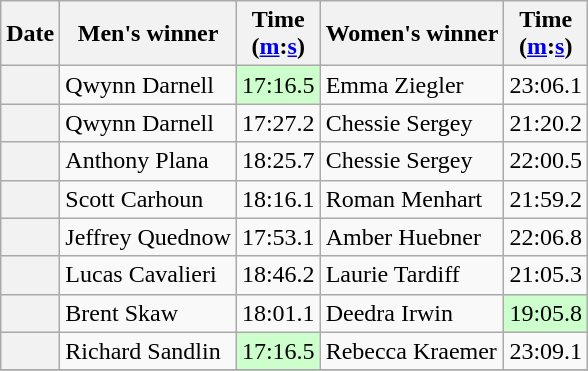<table class="wikitable sortable plainrowheaders">
<tr>
<th scope="col">Date</th>
<th scope="col">Men's winner</th>
<th scope="col">Time<br>(<a href='#'>m</a>:<a href='#'>s</a>)</th>
<th scope="col">Women's winner</th>
<th scope="col">Time<br>(<a href='#'>m</a>:<a href='#'>s</a>)</th>
</tr>
<tr>
<th scope="row"></th>
<td>Qwynn Darnell</td>
<td style="background:#CCFFCC">17:16.5</td>
<td>Emma Ziegler</td>
<td>23:06.1</td>
</tr>
<tr>
<th scope="row"></th>
<td>Qwynn Darnell</td>
<td>17:27.2</td>
<td>Chessie Sergey</td>
<td>21:20.2</td>
</tr>
<tr>
<th scope="row"></th>
<td>Anthony Plana</td>
<td>18:25.7</td>
<td>Chessie Sergey</td>
<td>22:00.5</td>
</tr>
<tr>
<th scope="row"></th>
<td>Scott Carhoun</td>
<td>18:16.1</td>
<td>Roman Menhart</td>
<td>21:59.2</td>
</tr>
<tr>
<th scope="row"></th>
<td>Jeffrey Quednow</td>
<td>17:53.1</td>
<td>Amber Huebner</td>
<td>22:06.8</td>
</tr>
<tr>
<th scope="row"></th>
<td>Lucas Cavalieri</td>
<td>18:46.2</td>
<td>Laurie Tardiff</td>
<td>21:05.3</td>
</tr>
<tr>
<th scope="row"></th>
<td>Brent Skaw</td>
<td>18:01.1</td>
<td>Deedra Irwin</td>
<td style="background:#CCFFCC">19:05.8</td>
</tr>
<tr>
<th scope="row"></th>
<td>Richard Sandlin</td>
<td style="background:#CCFFCC">17:16.5</td>
<td>Rebecca Kraemer</td>
<td>23:09.1</td>
</tr>
<tr>
</tr>
</table>
